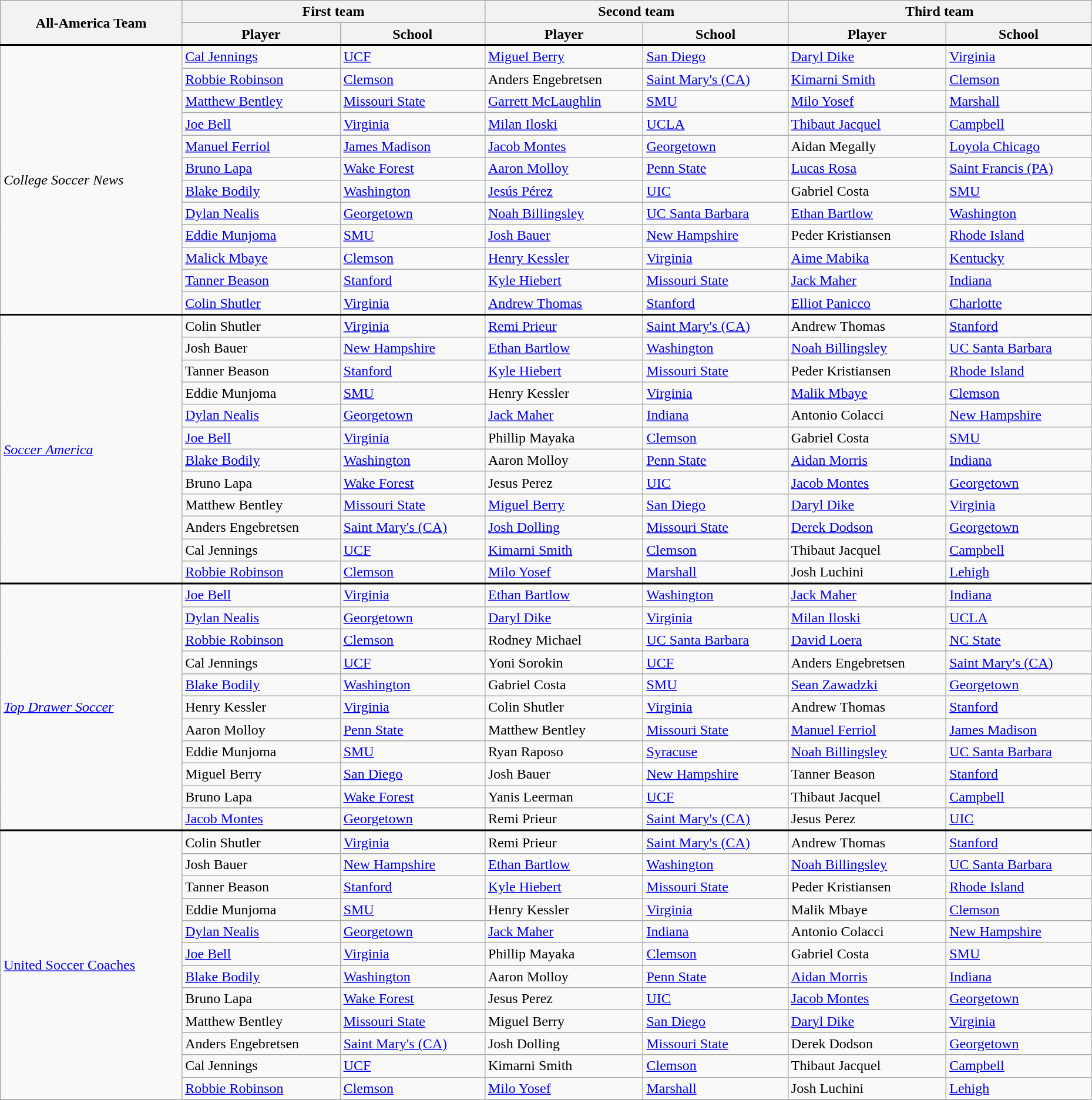<table class="wikitable" style="width:98%;">
<tr>
<th rowspan="2">All-America Team</th>
<th colspan="2">First team</th>
<th colspan="2">Second team</th>
<th colspan="2">Third team</th>
</tr>
<tr>
<th>Player</th>
<th>School</th>
<th>Player</th>
<th>School</th>
<th>Player</th>
<th>School</th>
</tr>
<tr>
</tr>
<tr style = "border-top:2px solid black;">
<td rowspan="12"><em>College Soccer News</em></td>
<td><a href='#'>Cal Jennings</a></td>
<td><a href='#'>UCF</a></td>
<td><a href='#'>Miguel Berry</a></td>
<td><a href='#'>San Diego</a></td>
<td><a href='#'>Daryl Dike</a></td>
<td><a href='#'>Virginia</a></td>
</tr>
<tr>
<td><a href='#'>Robbie Robinson</a></td>
<td><a href='#'>Clemson</a></td>
<td>Anders Engebretsen</td>
<td><a href='#'>Saint Mary's (CA)</a></td>
<td><a href='#'>Kimarni Smith</a></td>
<td><a href='#'>Clemson</a></td>
</tr>
<tr>
<td><a href='#'>Matthew Bentley</a></td>
<td><a href='#'>Missouri State</a></td>
<td><a href='#'>Garrett McLaughlin</a></td>
<td><a href='#'>SMU</a></td>
<td><a href='#'>Milo Yosef</a></td>
<td><a href='#'>Marshall</a></td>
</tr>
<tr>
<td><a href='#'>Joe Bell</a></td>
<td><a href='#'>Virginia</a></td>
<td><a href='#'>Milan Iloski</a></td>
<td><a href='#'>UCLA</a></td>
<td><a href='#'>Thibaut Jacquel</a></td>
<td><a href='#'>Campbell</a></td>
</tr>
<tr>
<td><a href='#'>Manuel Ferriol</a></td>
<td><a href='#'>James Madison</a></td>
<td><a href='#'>Jacob Montes</a></td>
<td><a href='#'>Georgetown</a></td>
<td>Aidan Megally</td>
<td><a href='#'>Loyola Chicago</a></td>
</tr>
<tr>
<td><a href='#'>Bruno Lapa</a></td>
<td><a href='#'>Wake Forest</a></td>
<td><a href='#'>Aaron Molloy</a></td>
<td><a href='#'>Penn State</a></td>
<td><a href='#'>Lucas Rosa</a></td>
<td><a href='#'>Saint Francis (PA)</a></td>
</tr>
<tr>
<td><a href='#'>Blake Bodily</a></td>
<td><a href='#'>Washington</a></td>
<td><a href='#'>Jesús Pérez</a></td>
<td><a href='#'>UIC</a></td>
<td>Gabriel Costa</td>
<td><a href='#'>SMU</a></td>
</tr>
<tr>
<td><a href='#'>Dylan Nealis</a></td>
<td><a href='#'>Georgetown</a></td>
<td><a href='#'>Noah Billingsley</a></td>
<td><a href='#'>UC Santa Barbara</a></td>
<td><a href='#'>Ethan Bartlow</a></td>
<td><a href='#'>Washington</a></td>
</tr>
<tr>
<td><a href='#'>Eddie Munjoma</a></td>
<td><a href='#'>SMU</a></td>
<td><a href='#'>Josh Bauer</a></td>
<td><a href='#'>New Hampshire</a></td>
<td>Peder Kristiansen</td>
<td><a href='#'>Rhode Island</a></td>
</tr>
<tr>
<td><a href='#'>Malick Mbaye</a></td>
<td><a href='#'>Clemson</a></td>
<td><a href='#'>Henry Kessler</a></td>
<td><a href='#'>Virginia</a></td>
<td><a href='#'>Aime Mabika</a></td>
<td><a href='#'>Kentucky</a></td>
</tr>
<tr>
<td><a href='#'>Tanner Beason</a></td>
<td><a href='#'>Stanford</a></td>
<td><a href='#'>Kyle Hiebert</a></td>
<td><a href='#'>Missouri State</a></td>
<td><a href='#'>Jack Maher</a></td>
<td><a href='#'>Indiana</a></td>
</tr>
<tr>
<td><a href='#'>Colin Shutler</a></td>
<td><a href='#'>Virginia</a></td>
<td><a href='#'>Andrew Thomas</a></td>
<td><a href='#'>Stanford</a></td>
<td><a href='#'>Elliot Panicco</a></td>
<td><a href='#'>Charlotte</a></td>
</tr>
<tr style="border-top:2px solid black;">
<td rowspan="12"><em><a href='#'>Soccer America</a></em></td>
<td>Colin Shutler</td>
<td><a href='#'>Virginia</a></td>
<td><a href='#'>Remi Prieur</a></td>
<td><a href='#'>Saint Mary's (CA)</a></td>
<td>Andrew Thomas</td>
<td><a href='#'>Stanford</a></td>
</tr>
<tr>
<td>Josh Bauer</td>
<td><a href='#'>New Hampshire</a></td>
<td><a href='#'>Ethan Bartlow</a></td>
<td><a href='#'>Washington</a></td>
<td><a href='#'>Noah Billingsley</a></td>
<td><a href='#'>UC Santa Barbara</a></td>
</tr>
<tr>
<td>Tanner Beason</td>
<td><a href='#'>Stanford</a></td>
<td><a href='#'>Kyle Hiebert</a></td>
<td><a href='#'>Missouri State</a></td>
<td>Peder Kristiansen</td>
<td><a href='#'>Rhode Island</a></td>
</tr>
<tr>
<td>Eddie Munjoma</td>
<td><a href='#'>SMU</a></td>
<td>Henry Kessler</td>
<td><a href='#'>Virginia</a></td>
<td><a href='#'>Malik Mbaye</a></td>
<td><a href='#'>Clemson</a></td>
</tr>
<tr>
<td><a href='#'>Dylan Nealis</a></td>
<td><a href='#'>Georgetown</a></td>
<td><a href='#'>Jack Maher</a></td>
<td><a href='#'>Indiana</a></td>
<td>Antonio Colacci</td>
<td><a href='#'>New Hampshire</a></td>
</tr>
<tr>
<td><a href='#'>Joe Bell</a></td>
<td><a href='#'>Virginia</a></td>
<td>Phillip Mayaka</td>
<td><a href='#'>Clemson</a></td>
<td>Gabriel Costa</td>
<td><a href='#'>SMU</a></td>
</tr>
<tr>
<td><a href='#'>Blake Bodily</a></td>
<td><a href='#'>Washington</a></td>
<td>Aaron Molloy</td>
<td><a href='#'>Penn State</a></td>
<td><a href='#'>Aidan Morris</a></td>
<td><a href='#'>Indiana</a></td>
</tr>
<tr>
<td>Bruno Lapa</td>
<td><a href='#'>Wake Forest</a></td>
<td>Jesus Perez</td>
<td><a href='#'>UIC</a></td>
<td><a href='#'>Jacob Montes</a></td>
<td><a href='#'>Georgetown</a></td>
</tr>
<tr>
<td>Matthew Bentley</td>
<td><a href='#'>Missouri State</a></td>
<td><a href='#'>Miguel Berry</a></td>
<td><a href='#'>San Diego</a></td>
<td><a href='#'>Daryl Dike</a></td>
<td><a href='#'>Virginia</a></td>
</tr>
<tr>
<td>Anders Engebretsen</td>
<td><a href='#'>Saint Mary's (CA)</a></td>
<td><a href='#'>Josh Dolling</a></td>
<td><a href='#'>Missouri State</a></td>
<td><a href='#'>Derek Dodson</a></td>
<td><a href='#'>Georgetown</a></td>
</tr>
<tr>
<td>Cal Jennings</td>
<td><a href='#'>UCF</a></td>
<td><a href='#'>Kimarni Smith</a></td>
<td><a href='#'>Clemson</a></td>
<td>Thibaut Jacquel</td>
<td><a href='#'>Campbell</a></td>
</tr>
<tr>
<td><a href='#'>Robbie Robinson</a></td>
<td><a href='#'>Clemson</a></td>
<td><a href='#'>Milo Yosef</a></td>
<td><a href='#'>Marshall</a></td>
<td>Josh Luchini</td>
<td><a href='#'>Lehigh</a></td>
</tr>
<tr style="border-top:2px solid black;">
<td rowspan="11"><em><a href='#'>Top Drawer Soccer</a></em></td>
<td><a href='#'>Joe Bell</a></td>
<td><a href='#'>Virginia</a></td>
<td><a href='#'>Ethan Bartlow</a></td>
<td><a href='#'>Washington</a></td>
<td><a href='#'>Jack Maher</a></td>
<td><a href='#'>Indiana</a></td>
</tr>
<tr>
<td><a href='#'>Dylan Nealis</a></td>
<td><a href='#'>Georgetown</a></td>
<td><a href='#'>Daryl Dike</a></td>
<td><a href='#'>Virginia</a></td>
<td><a href='#'>Milan Iloski</a></td>
<td><a href='#'>UCLA</a></td>
</tr>
<tr>
<td><a href='#'>Robbie Robinson</a></td>
<td><a href='#'>Clemson</a></td>
<td>Rodney Michael</td>
<td><a href='#'>UC Santa Barbara</a></td>
<td><a href='#'>David Loera</a></td>
<td><a href='#'>NC State</a></td>
</tr>
<tr>
<td>Cal Jennings</td>
<td><a href='#'>UCF</a></td>
<td>Yoni Sorokin</td>
<td><a href='#'>UCF</a></td>
<td>Anders Engebretsen</td>
<td><a href='#'>Saint Mary's (CA)</a></td>
</tr>
<tr>
<td><a href='#'>Blake Bodily</a></td>
<td><a href='#'>Washington</a></td>
<td>Gabriel Costa</td>
<td><a href='#'>SMU</a></td>
<td><a href='#'>Sean Zawadzki</a></td>
<td><a href='#'>Georgetown</a></td>
</tr>
<tr>
<td>Henry Kessler</td>
<td><a href='#'>Virginia</a></td>
<td>Colin Shutler</td>
<td><a href='#'>Virginia</a></td>
<td>Andrew Thomas</td>
<td><a href='#'>Stanford</a></td>
</tr>
<tr>
<td>Aaron Molloy</td>
<td><a href='#'>Penn State</a></td>
<td>Matthew Bentley</td>
<td><a href='#'>Missouri State</a></td>
<td><a href='#'>Manuel Ferriol</a></td>
<td><a href='#'>James Madison</a></td>
</tr>
<tr>
<td>Eddie Munjoma</td>
<td><a href='#'>SMU</a></td>
<td>Ryan Raposo</td>
<td><a href='#'>Syracuse</a></td>
<td><a href='#'>Noah Billingsley</a></td>
<td><a href='#'>UC Santa Barbara</a></td>
</tr>
<tr>
<td>Miguel Berry</td>
<td><a href='#'>San Diego</a></td>
<td>Josh Bauer</td>
<td><a href='#'>New Hampshire</a></td>
<td>Tanner Beason</td>
<td><a href='#'>Stanford</a></td>
</tr>
<tr>
<td>Bruno Lapa</td>
<td><a href='#'>Wake Forest</a></td>
<td>Yanis Leerman</td>
<td><a href='#'>UCF</a></td>
<td>Thibaut Jacquel</td>
<td><a href='#'>Campbell</a></td>
</tr>
<tr>
<td><a href='#'>Jacob Montes</a></td>
<td><a href='#'>Georgetown</a></td>
<td>Remi Prieur</td>
<td><a href='#'>Saint Mary's (CA)</a></td>
<td>Jesus Perez</td>
<td><a href='#'>UIC</a></td>
</tr>
<tr style="border-top:2px solid black;">
<td rowspan="12"><a href='#'>United Soccer Coaches</a></td>
<td>Colin Shutler</td>
<td><a href='#'>Virginia</a></td>
<td>Remi Prieur</td>
<td><a href='#'>Saint Mary's (CA)</a></td>
<td>Andrew Thomas</td>
<td><a href='#'>Stanford</a></td>
</tr>
<tr>
<td>Josh Bauer</td>
<td><a href='#'>New Hampshire</a></td>
<td><a href='#'>Ethan Bartlow</a></td>
<td><a href='#'>Washington</a></td>
<td><a href='#'>Noah Billingsley</a></td>
<td><a href='#'>UC Santa Barbara</a></td>
</tr>
<tr>
<td>Tanner Beason</td>
<td><a href='#'>Stanford</a></td>
<td><a href='#'>Kyle Hiebert</a></td>
<td><a href='#'>Missouri State</a></td>
<td>Peder Kristiansen</td>
<td><a href='#'>Rhode Island</a></td>
</tr>
<tr>
<td>Eddie Munjoma</td>
<td><a href='#'>SMU</a></td>
<td>Henry Kessler</td>
<td><a href='#'>Virginia</a></td>
<td>Malik Mbaye</td>
<td><a href='#'>Clemson</a></td>
</tr>
<tr>
<td><a href='#'>Dylan Nealis</a></td>
<td><a href='#'>Georgetown</a></td>
<td><a href='#'>Jack Maher</a></td>
<td><a href='#'>Indiana</a></td>
<td>Antonio Colacci</td>
<td><a href='#'>New Hampshire</a></td>
</tr>
<tr>
<td><a href='#'>Joe Bell</a></td>
<td><a href='#'>Virginia</a></td>
<td>Phillip Mayaka</td>
<td><a href='#'>Clemson</a></td>
<td>Gabriel Costa</td>
<td><a href='#'>SMU</a></td>
</tr>
<tr>
<td><a href='#'>Blake Bodily</a></td>
<td><a href='#'>Washington</a></td>
<td>Aaron Molloy</td>
<td><a href='#'>Penn State</a></td>
<td><a href='#'>Aidan Morris</a></td>
<td><a href='#'>Indiana</a></td>
</tr>
<tr>
<td>Bruno Lapa</td>
<td><a href='#'>Wake Forest</a></td>
<td>Jesus Perez</td>
<td><a href='#'>UIC</a></td>
<td><a href='#'>Jacob Montes</a></td>
<td><a href='#'>Georgetown</a></td>
</tr>
<tr>
<td>Matthew Bentley</td>
<td><a href='#'>Missouri State</a></td>
<td>Miguel Berry</td>
<td><a href='#'>San Diego</a></td>
<td><a href='#'>Daryl Dike</a></td>
<td><a href='#'>Virginia</a></td>
</tr>
<tr>
<td>Anders Engebretsen</td>
<td><a href='#'>Saint Mary's (CA)</a></td>
<td>Josh Dolling</td>
<td><a href='#'>Missouri State</a></td>
<td>Derek Dodson</td>
<td><a href='#'>Georgetown</a></td>
</tr>
<tr>
<td>Cal Jennings</td>
<td><a href='#'>UCF</a></td>
<td>Kimarni Smith</td>
<td><a href='#'>Clemson</a></td>
<td>Thibaut Jacquel</td>
<td><a href='#'>Campbell</a></td>
</tr>
<tr>
<td><a href='#'>Robbie Robinson</a></td>
<td><a href='#'>Clemson</a></td>
<td><a href='#'>Milo Yosef</a></td>
<td><a href='#'>Marshall</a></td>
<td>Josh Luchini</td>
<td><a href='#'>Lehigh</a></td>
</tr>
</table>
